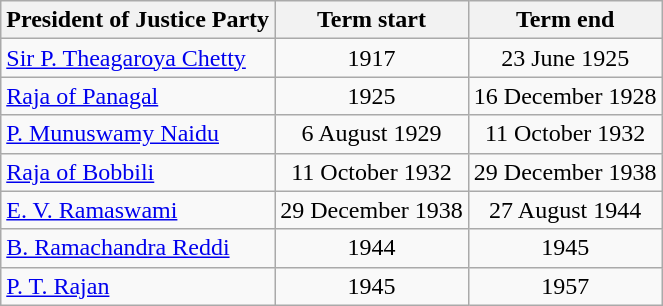<table class="wikitable">
<tr>
<th>President of Justice Party</th>
<th>Term start</th>
<th>Term end</th>
</tr>
<tr>
<td><a href='#'>Sir P. Theagaroya Chetty</a></td>
<td align=center>1917</td>
<td align=center>23 June 1925</td>
</tr>
<tr>
<td><a href='#'>Raja of Panagal</a></td>
<td align=center>1925</td>
<td align=center>16 December 1928</td>
</tr>
<tr>
<td><a href='#'>P. Munuswamy Naidu</a></td>
<td align=center>6 August 1929</td>
<td align=center>11 October 1932</td>
</tr>
<tr>
<td><a href='#'>Raja of Bobbili</a></td>
<td align=center>11 October 1932</td>
<td align=center>29 December 1938</td>
</tr>
<tr>
<td><a href='#'>E. V. Ramaswami</a></td>
<td align=center>29 December 1938</td>
<td align=center>27 August 1944</td>
</tr>
<tr>
<td><a href='#'>B. Ramachandra Reddi</a></td>
<td align=center>1944</td>
<td align=center>1945</td>
</tr>
<tr>
<td><a href='#'>P. T. Rajan</a></td>
<td align=center>1945</td>
<td align=center>1957</td>
</tr>
</table>
